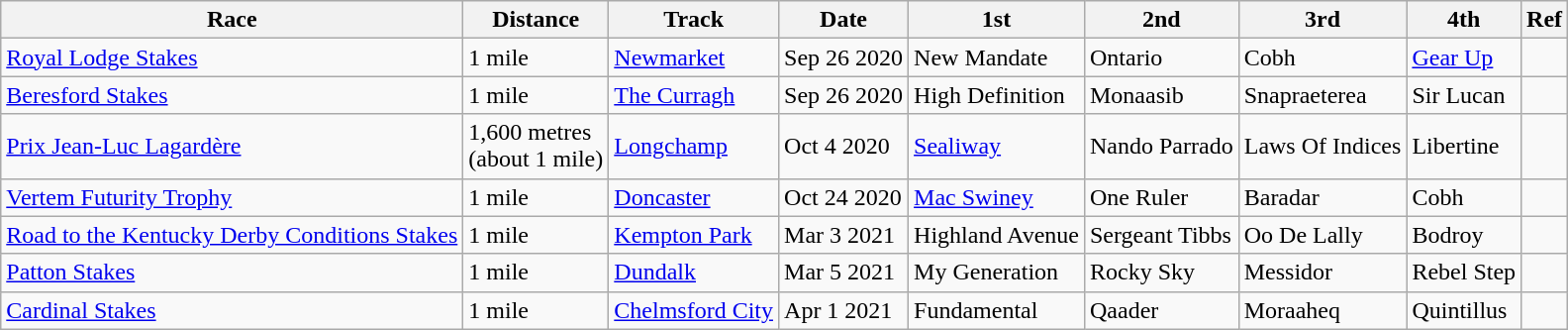<table class="wikitable">
<tr>
<th>Race</th>
<th>Distance</th>
<th>Track</th>
<th>Date</th>
<th>1st</th>
<th>2nd</th>
<th>3rd</th>
<th>4th</th>
<th>Ref</th>
</tr>
<tr>
<td><a href='#'>Royal Lodge Stakes</a></td>
<td>1 mile</td>
<td><a href='#'>Newmarket</a></td>
<td>Sep 26 2020</td>
<td>New Mandate</td>
<td>Ontario</td>
<td>Cobh</td>
<td><a href='#'>Gear Up</a></td>
<td></td>
</tr>
<tr>
<td><a href='#'>Beresford Stakes</a></td>
<td>1 mile</td>
<td><a href='#'>The Curragh</a></td>
<td>Sep 26 2020</td>
<td>High Definition</td>
<td>Monaasib</td>
<td>Snapraeterea</td>
<td>Sir Lucan</td>
<td></td>
</tr>
<tr>
<td><a href='#'>Prix Jean-Luc Lagardère</a></td>
<td>1,600 metres<br><span>(about 1 mile)</span></td>
<td><a href='#'>Longchamp</a></td>
<td>Oct 4 2020</td>
<td><a href='#'>Sealiway</a></td>
<td>Nando Parrado</td>
<td>Laws Of Indices</td>
<td>Libertine</td>
<td></td>
</tr>
<tr>
<td><a href='#'>Vertem Futurity Trophy</a></td>
<td>1 mile</td>
<td><a href='#'>Doncaster</a></td>
<td>Oct 24 2020</td>
<td><a href='#'>Mac Swiney</a></td>
<td>One Ruler</td>
<td>Baradar</td>
<td>Cobh</td>
<td></td>
</tr>
<tr>
<td><a href='#'>Road to the Kentucky Derby Conditions Stakes</a></td>
<td>1 mile</td>
<td><a href='#'>Kempton Park</a></td>
<td>Mar 3 2021</td>
<td>Highland Avenue</td>
<td>Sergeant Tibbs</td>
<td>Oo De Lally</td>
<td>Bodroy</td>
<td></td>
</tr>
<tr>
<td><a href='#'>Patton Stakes</a></td>
<td>1 mile</td>
<td><a href='#'>Dundalk</a></td>
<td>Mar 5 2021</td>
<td>My Generation</td>
<td>Rocky Sky</td>
<td>Messidor</td>
<td>Rebel Step</td>
<td></td>
</tr>
<tr>
<td><a href='#'>Cardinal Stakes</a></td>
<td>1 mile</td>
<td><a href='#'>Chelmsford City</a></td>
<td>Apr 1 2021</td>
<td>Fundamental</td>
<td>Qaader</td>
<td>Moraaheq</td>
<td>Quintillus</td>
<td></td>
</tr>
</table>
